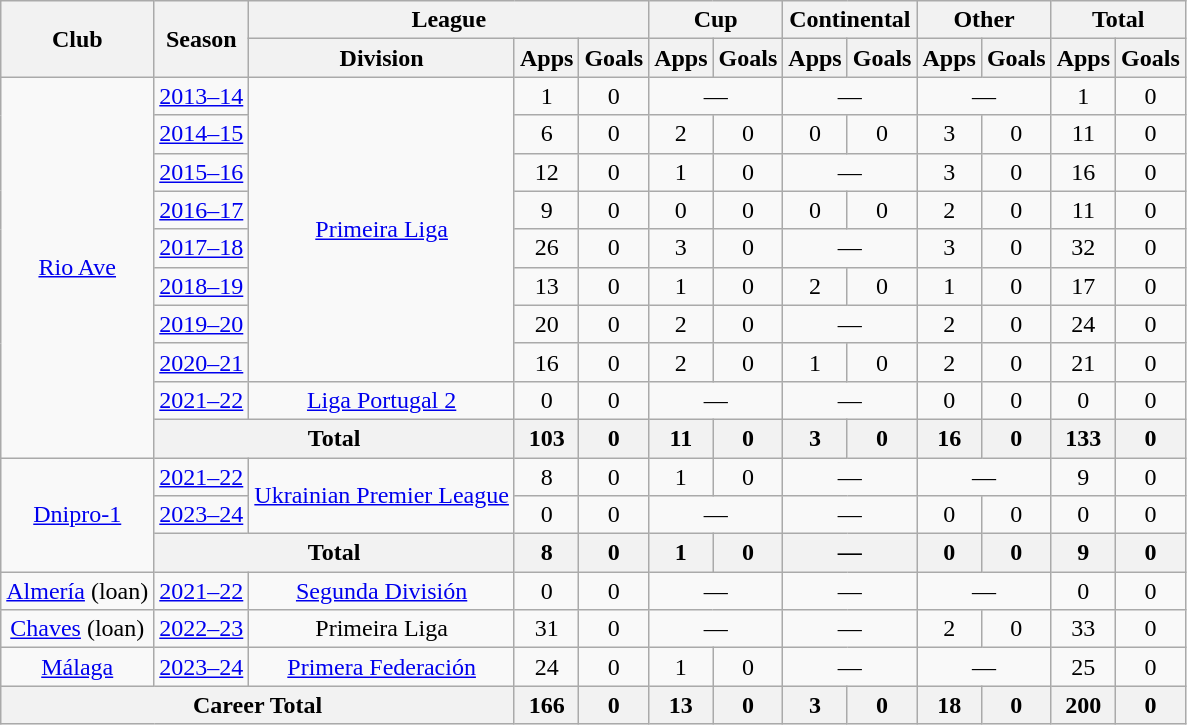<table class="wikitable" style="text-align: center">
<tr>
<th rowspan="2">Club</th>
<th rowspan="2">Season</th>
<th colspan="3">League</th>
<th colspan="2">Cup</th>
<th colspan="2">Continental</th>
<th colspan="2">Other</th>
<th colspan="2">Total</th>
</tr>
<tr>
<th>Division</th>
<th>Apps</th>
<th>Goals</th>
<th>Apps</th>
<th>Goals</th>
<th>Apps</th>
<th>Goals</th>
<th>Apps</th>
<th>Goals</th>
<th>Apps</th>
<th>Goals</th>
</tr>
<tr>
<td rowspan="10"><a href='#'>Rio Ave</a></td>
<td><a href='#'>2013–14</a></td>
<td rowspan="8"><a href='#'>Primeira Liga</a></td>
<td>1</td>
<td>0</td>
<td colspan="2">—</td>
<td colspan="2">—</td>
<td colspan="2">—</td>
<td>1</td>
<td>0</td>
</tr>
<tr>
<td><a href='#'>2014–15</a></td>
<td>6</td>
<td>0</td>
<td>2</td>
<td>0</td>
<td>0</td>
<td>0</td>
<td>3</td>
<td>0</td>
<td>11</td>
<td>0</td>
</tr>
<tr>
<td><a href='#'>2015–16</a></td>
<td>12</td>
<td>0</td>
<td>1</td>
<td>0</td>
<td colspan="2">—</td>
<td>3</td>
<td>0</td>
<td>16</td>
<td>0</td>
</tr>
<tr>
<td><a href='#'>2016–17</a></td>
<td>9</td>
<td>0</td>
<td>0</td>
<td>0</td>
<td>0</td>
<td>0</td>
<td>2</td>
<td>0</td>
<td>11</td>
<td>0</td>
</tr>
<tr>
<td><a href='#'>2017–18</a></td>
<td>26</td>
<td>0</td>
<td>3</td>
<td>0</td>
<td colspan="2">—</td>
<td>3</td>
<td>0</td>
<td>32</td>
<td>0</td>
</tr>
<tr>
<td><a href='#'>2018–19</a></td>
<td>13</td>
<td>0</td>
<td>1</td>
<td>0</td>
<td>2</td>
<td>0</td>
<td>1</td>
<td>0</td>
<td>17</td>
<td>0</td>
</tr>
<tr>
<td><a href='#'>2019–20</a></td>
<td>20</td>
<td>0</td>
<td>2</td>
<td>0</td>
<td colspan="2">—</td>
<td>2</td>
<td>0</td>
<td>24</td>
<td>0</td>
</tr>
<tr>
<td><a href='#'>2020–21</a></td>
<td>16</td>
<td>0</td>
<td>2</td>
<td>0</td>
<td>1</td>
<td>0</td>
<td>2</td>
<td>0</td>
<td>21</td>
<td>0</td>
</tr>
<tr>
<td><a href='#'>2021–22</a></td>
<td><a href='#'>Liga Portugal 2</a></td>
<td>0</td>
<td>0</td>
<td colspan="2">—</td>
<td colspan="2">—</td>
<td>0</td>
<td>0</td>
<td>0</td>
<td>0</td>
</tr>
<tr>
<th colspan="2">Total</th>
<th>103</th>
<th>0</th>
<th>11</th>
<th>0</th>
<th>3</th>
<th>0</th>
<th>16</th>
<th>0</th>
<th>133</th>
<th>0</th>
</tr>
<tr>
<td rowspan="3"><a href='#'>Dnipro-1</a></td>
<td><a href='#'>2021–22</a></td>
<td rowspan="2"><a href='#'>Ukrainian Premier League</a></td>
<td>8</td>
<td>0</td>
<td>1</td>
<td>0</td>
<td colspan="2">—</td>
<td colspan="2">—</td>
<td>9</td>
<td>0</td>
</tr>
<tr>
<td><a href='#'>2023–24</a></td>
<td>0</td>
<td>0</td>
<td colspan="2">—</td>
<td colspan="2">—</td>
<td>0</td>
<td>0</td>
<td>0</td>
<td>0</td>
</tr>
<tr>
<th colspan="2">Total</th>
<th>8</th>
<th>0</th>
<th>1</th>
<th>0</th>
<th colspan="2">—</th>
<th>0</th>
<th>0</th>
<th>9</th>
<th>0</th>
</tr>
<tr>
<td><a href='#'>Almería</a> (loan)</td>
<td><a href='#'>2021–22</a></td>
<td><a href='#'>Segunda División</a></td>
<td>0</td>
<td>0</td>
<td colspan="2">—</td>
<td colspan="2">—</td>
<td colspan="2">—</td>
<td>0</td>
<td>0</td>
</tr>
<tr>
<td><a href='#'>Chaves</a> (loan)</td>
<td><a href='#'>2022–23</a></td>
<td>Primeira Liga</td>
<td>31</td>
<td>0</td>
<td colspan="2">—</td>
<td colspan="2">—</td>
<td>2</td>
<td>0</td>
<td>33</td>
<td>0</td>
</tr>
<tr>
<td><a href='#'>Málaga</a></td>
<td><a href='#'>2023–24</a></td>
<td><a href='#'>Primera Federación</a></td>
<td>24</td>
<td>0</td>
<td>1</td>
<td>0</td>
<td colspan="2">—</td>
<td colspan="2">—</td>
<td>25</td>
<td>0</td>
</tr>
<tr>
<th colspan="3">Career Total</th>
<th>166</th>
<th>0</th>
<th>13</th>
<th>0</th>
<th>3</th>
<th>0</th>
<th>18</th>
<th>0</th>
<th>200</th>
<th>0</th>
</tr>
</table>
